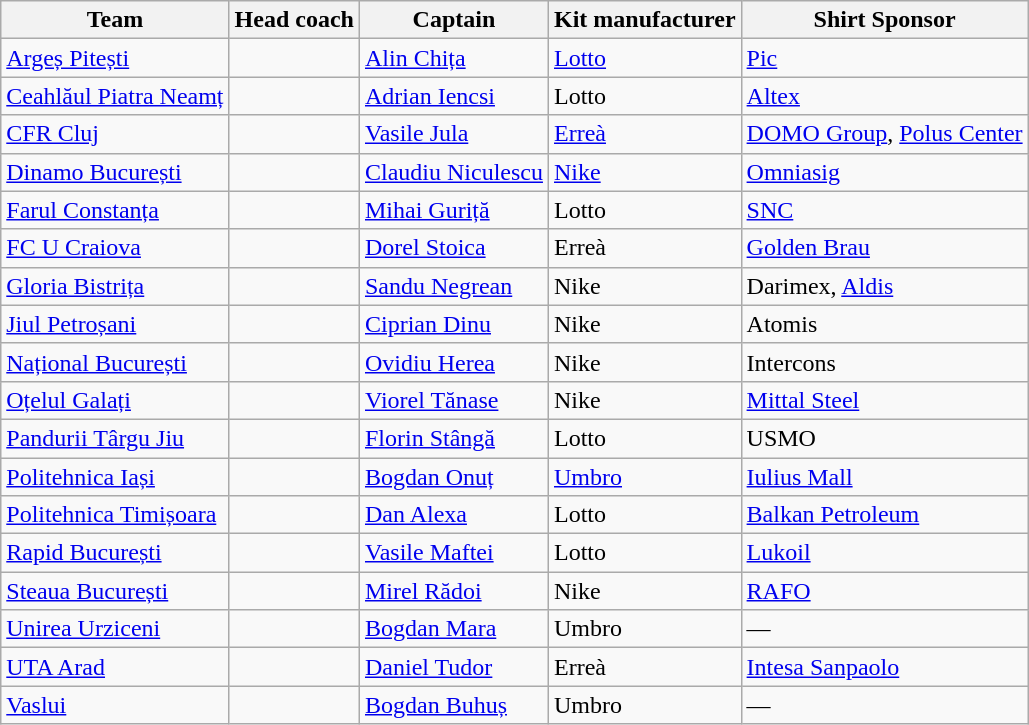<table class="wikitable sortable" style="text-align: left;">
<tr>
<th>Team</th>
<th>Head coach</th>
<th>Captain</th>
<th>Kit manufacturer</th>
<th>Shirt Sponsor</th>
</tr>
<tr>
<td><a href='#'>Argeș Pitești</a></td>
<td> </td>
<td> <a href='#'>Alin Chița</a></td>
<td><a href='#'>Lotto</a></td>
<td><a href='#'>Pic</a></td>
</tr>
<tr>
<td><a href='#'>Ceahlăul Piatra Neamț</a></td>
<td> </td>
<td> <a href='#'>Adrian Iencsi</a></td>
<td>Lotto</td>
<td><a href='#'>Altex</a></td>
</tr>
<tr>
<td><a href='#'>CFR Cluj</a></td>
<td> </td>
<td> <a href='#'>Vasile Jula</a></td>
<td><a href='#'>Erreà</a></td>
<td><a href='#'>DOMO Group</a>, <a href='#'>Polus Center</a></td>
</tr>
<tr>
<td><a href='#'>Dinamo București</a></td>
<td> </td>
<td> <a href='#'>Claudiu Niculescu</a></td>
<td><a href='#'>Nike</a></td>
<td><a href='#'>Omniasig</a></td>
</tr>
<tr>
<td><a href='#'>Farul Constanța</a></td>
<td> </td>
<td> <a href='#'>Mihai Guriță</a></td>
<td>Lotto</td>
<td><a href='#'>SNC</a></td>
</tr>
<tr>
<td><a href='#'>FC U Craiova</a></td>
<td> </td>
<td> <a href='#'>Dorel Stoica</a></td>
<td>Erreà</td>
<td><a href='#'>Golden Brau</a></td>
</tr>
<tr>
<td><a href='#'>Gloria Bistrița</a></td>
<td> </td>
<td> <a href='#'>Sandu Negrean</a></td>
<td>Nike</td>
<td>Darimex, <a href='#'>Aldis</a></td>
</tr>
<tr>
<td><a href='#'>Jiul Petroșani</a></td>
<td> </td>
<td> <a href='#'>Ciprian Dinu</a></td>
<td>Nike</td>
<td>Atomis</td>
</tr>
<tr>
<td><a href='#'>Național București</a></td>
<td> </td>
<td> <a href='#'>Ovidiu Herea</a></td>
<td>Nike</td>
<td>Intercons</td>
</tr>
<tr>
<td><a href='#'>Oțelul Galați</a></td>
<td> </td>
<td> <a href='#'>Viorel Tănase</a></td>
<td>Nike</td>
<td><a href='#'>Mittal Steel</a></td>
</tr>
<tr>
<td><a href='#'>Pandurii Târgu Jiu</a></td>
<td> </td>
<td> <a href='#'>Florin Stângă</a></td>
<td>Lotto</td>
<td>USMO</td>
</tr>
<tr>
<td><a href='#'>Politehnica Iași</a></td>
<td> </td>
<td> <a href='#'>Bogdan Onuț</a></td>
<td><a href='#'>Umbro</a></td>
<td><a href='#'>Iulius Mall</a></td>
</tr>
<tr>
<td><a href='#'>Politehnica Timișoara</a></td>
<td> </td>
<td> <a href='#'>Dan Alexa</a></td>
<td>Lotto</td>
<td><a href='#'>Balkan Petroleum</a></td>
</tr>
<tr>
<td><a href='#'>Rapid București</a></td>
<td> </td>
<td> <a href='#'>Vasile Maftei</a></td>
<td>Lotto</td>
<td><a href='#'>Lukoil</a></td>
</tr>
<tr>
<td><a href='#'>Steaua București</a></td>
<td> </td>
<td> <a href='#'>Mirel Rădoi</a></td>
<td>Nike</td>
<td><a href='#'>RAFO</a></td>
</tr>
<tr>
<td><a href='#'>Unirea Urziceni</a></td>
<td> </td>
<td> <a href='#'>Bogdan Mara</a></td>
<td>Umbro</td>
<td>—</td>
</tr>
<tr>
<td><a href='#'>UTA Arad</a></td>
<td> </td>
<td> <a href='#'>Daniel Tudor</a></td>
<td>Erreà</td>
<td><a href='#'>Intesa Sanpaolo</a></td>
</tr>
<tr>
<td><a href='#'>Vaslui</a></td>
<td> </td>
<td> <a href='#'>Bogdan Buhuș</a></td>
<td>Umbro</td>
<td>—</td>
</tr>
</table>
